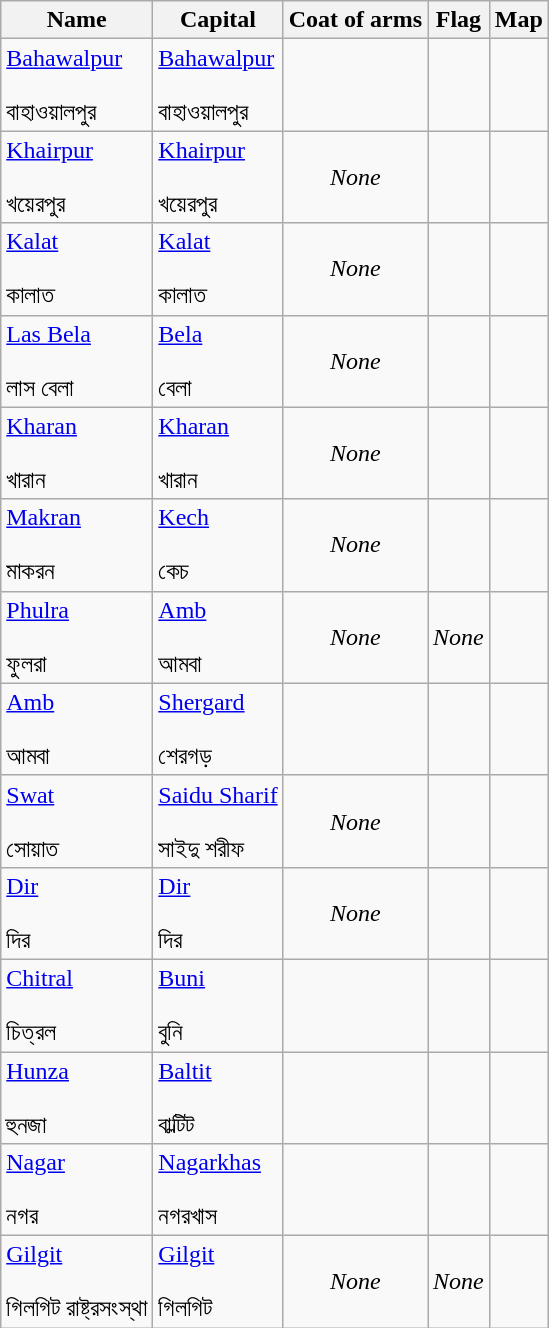<table class="wikitable sortable" style="text-align:center;">
<tr>
<th>Name</th>
<th>Capital</th>
<th class="unsortable">Coat of arms</th>
<th class="unsortable">Flag</th>
<th class="unsortable">Map</th>
</tr>
<tr>
<td style="text-align:left;"><a href='#'>Bahawalpur</a><br><br>বাহাওয়ালপুর</td>
<td style="text-align:left;"><a href='#'>Bahawalpur</a><br><br>বাহাওয়ালপুর</td>
<td style="text-align:center;"></td>
<td style="text-align:center;"></td>
<td></td>
</tr>
<tr>
<td style="text-align:left;"><a href='#'>Khairpur</a><br><br>খয়েরপুর</td>
<td style="text-align:left;"><a href='#'>Khairpur</a><br><br>খয়েরপুর</td>
<td style="text-align:center;"><em>None</em></td>
<td style="text-align:center;"></td>
<td></td>
</tr>
<tr>
<td style="text-align:left;"><a href='#'>Kalat</a><br><br>কালাত</td>
<td style="text-align:left;"><a href='#'>Kalat</a><br><br>কালাত</td>
<td style="text-align:center;"><em>None</em></td>
<td style="text-align:center;"></td>
<td></td>
</tr>
<tr>
<td style="text-align:left;"><a href='#'>Las Bela</a><br><br>লাস বেলা</td>
<td style="text-align:left;"><a href='#'>Bela</a><br><br>বেলা</td>
<td style="text-align:center;"><em>None</em></td>
<td style="text-align:center;"></td>
<td></td>
</tr>
<tr>
<td style="text-align:left;"><a href='#'>Kharan</a><br><br>খারান</td>
<td style="text-align:left;"><a href='#'>Kharan</a><br><br>খারান</td>
<td style="text-align:center;"><em>None</em></td>
<td style="text-align:center;"></td>
<td></td>
</tr>
<tr>
<td style="text-align:left;"><a href='#'>Makran</a><br><br>মাকরন</td>
<td style="text-align:left;"><a href='#'>Kech</a><br><br>কেচ</td>
<td style="text-align:center;"><em>None</em></td>
<td style="text-align:center;"></td>
<td></td>
</tr>
<tr>
<td style="text-align:left;"><a href='#'>Phulra</a><br><br>ফুলরা</td>
<td style="text-align:left;"><a href='#'>Amb</a><br><br>আমবা</td>
<td style="text-align:center;"><em>None</em></td>
<td style="text-align:center;"><em>None</em></td>
<td></td>
</tr>
<tr>
<td style="text-align:left;"><a href='#'>Amb</a><br><br>আমবা</td>
<td style="text-align:left;"><a href='#'>Shergard</a><br><br>শেরগড়</td>
<td style="text-align:center;"></td>
<td style="text-align:center;"></td>
<td></td>
</tr>
<tr>
<td style="text-align:left;"><a href='#'>Swat</a><br><br>সোয়াত</td>
<td style="text-align:left;"><a href='#'>Saidu Sharif</a><br><br>সাইদু শরীফ</td>
<td style="text-align:center;"><em>None</em></td>
<td style="text-align:center;"></td>
<td></td>
</tr>
<tr>
<td style="text-align:left;"><a href='#'>Dir</a><br><br>দির</td>
<td style="text-align:left;"><a href='#'>Dir</a><br><br>দির</td>
<td style="text-align:center;"><em>None</em></td>
<td style="text-align:center;"></td>
<td></td>
</tr>
<tr>
<td style="text-align:left;"><a href='#'>Chitral</a><br><br>চিত্রল</td>
<td style="text-align:left;"><a href='#'>Buni</a><br><br>বুনি</td>
<td style="text-align:center;"></td>
<td style="text-align:center;"></td>
<td></td>
</tr>
<tr>
<td style="text-align:left;"><a href='#'>Hunza</a><br><br>হুনজা</td>
<td style="text-align:left;"><a href='#'>Baltit</a><br><br>বাল্টিট</td>
<td style="text-align:center;"></td>
<td style="text-align:center;"></td>
<td></td>
</tr>
<tr>
<td style="text-align:left;"><a href='#'>Nagar</a><br><br>নগর</td>
<td style="text-align:left;"><a href='#'>Nagarkhas</a><br><br>নগরখাস</td>
<td style="text-align:center;"></td>
<td style="text-align:center;"></td>
<td></td>
</tr>
<tr>
<td style="text-align:left;"><a href='#'>Gilgit</a><br><br>গিলগিট রাষ্ট্রসংস্থা</td>
<td style="text-align:left;"><a href='#'>Gilgit</a><br><br>গিলগিট</td>
<td style="text-align:center;"><em>None</em></td>
<td style="text-align:center;"><em>None</em></td>
<td></td>
</tr>
</table>
